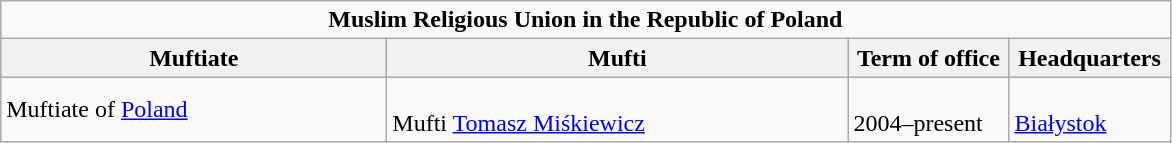<table class=wikitable>
<tr>
<td colspan=4 align=center><strong>Muslim Religious Union in the Republic of Poland</strong></td>
</tr>
<tr>
<th scope="row" width="250">Muftiate</th>
<th scope="row" width="300">Mufti</th>
<th scope="row" width="100">Term of office</th>
<th scope="row" width="100">Headquarters</th>
</tr>
<tr>
<td>Muftiate of <a href='#'>Poland</a></td>
<td><br>Mufti <a href='#'>Tomasz Miśkiewicz</a></td>
<td><br>2004–present</td>
<td><br><a href='#'>Białystok</a></td>
</tr>
</table>
